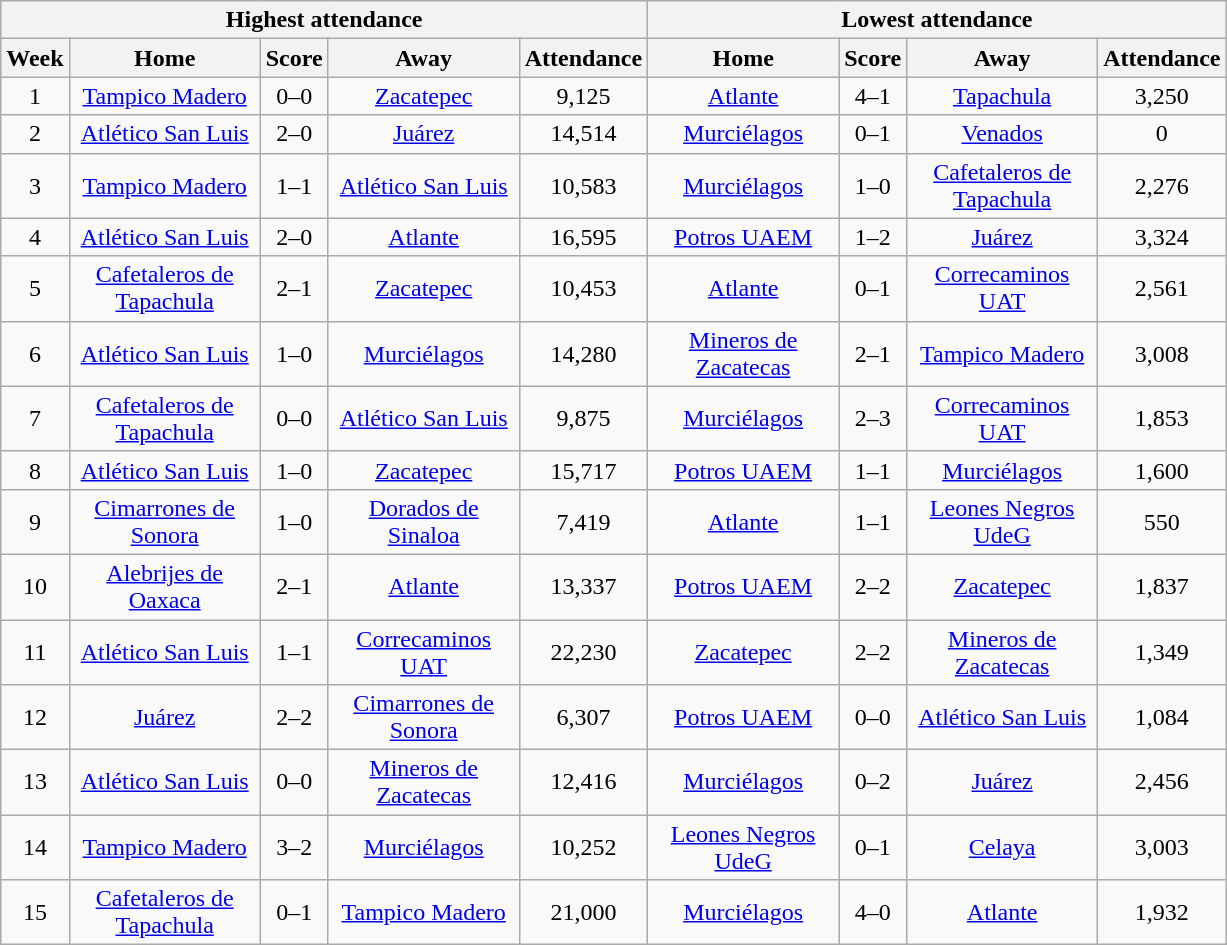<table class="wikitable" style="text-align:center">
<tr>
<th colspan=5>Highest attendance</th>
<th colspan=6>Lowest attendance</th>
</tr>
<tr>
<th>Week</th>
<th class="unsortable" width=120>Home</th>
<th>Score</th>
<th class="unsortable" width=120>Away</th>
<th>Attendance</th>
<th class="unsortable" width=120>Home</th>
<th>Score</th>
<th class="unsortable" width=120>Away</th>
<th>Attendance</th>
</tr>
<tr>
<td>1</td>
<td><a href='#'>Tampico Madero</a></td>
<td>0–0</td>
<td><a href='#'>Zacatepec</a></td>
<td>9,125</td>
<td><a href='#'>Atlante</a></td>
<td>4–1</td>
<td><a href='#'>Tapachula</a></td>
<td>3,250</td>
</tr>
<tr>
<td>2</td>
<td><a href='#'>Atlético San Luis</a></td>
<td>2–0</td>
<td><a href='#'>Juárez</a></td>
<td>14,514</td>
<td><a href='#'>Murciélagos</a></td>
<td>0–1</td>
<td><a href='#'>Venados</a></td>
<td>0</td>
</tr>
<tr>
<td>3</td>
<td><a href='#'>Tampico Madero</a></td>
<td>1–1</td>
<td><a href='#'>Atlético San Luis</a></td>
<td>10,583</td>
<td><a href='#'>Murciélagos</a></td>
<td>1–0</td>
<td><a href='#'>Cafetaleros de Tapachula</a></td>
<td>2,276</td>
</tr>
<tr>
<td>4</td>
<td><a href='#'>Atlético San Luis</a></td>
<td>2–0</td>
<td><a href='#'>Atlante</a></td>
<td>16,595</td>
<td><a href='#'>Potros UAEM</a></td>
<td>1–2</td>
<td><a href='#'>Juárez</a></td>
<td>3,324</td>
</tr>
<tr>
<td>5</td>
<td><a href='#'>Cafetaleros de Tapachula</a></td>
<td>2–1</td>
<td><a href='#'>Zacatepec</a></td>
<td>10,453</td>
<td><a href='#'>Atlante</a></td>
<td>0–1</td>
<td><a href='#'>Correcaminos UAT</a></td>
<td>2,561</td>
</tr>
<tr>
<td>6</td>
<td><a href='#'>Atlético San Luis</a></td>
<td>1–0</td>
<td><a href='#'>Murciélagos</a></td>
<td>14,280</td>
<td><a href='#'>Mineros de Zacatecas</a></td>
<td>2–1</td>
<td><a href='#'>Tampico Madero</a></td>
<td>3,008</td>
</tr>
<tr>
<td>7</td>
<td><a href='#'>Cafetaleros de Tapachula</a></td>
<td>0–0</td>
<td><a href='#'>Atlético San Luis</a></td>
<td>9,875</td>
<td><a href='#'>Murciélagos</a></td>
<td>2–3</td>
<td><a href='#'>Correcaminos UAT</a></td>
<td>1,853</td>
</tr>
<tr>
<td>8</td>
<td><a href='#'>Atlético San Luis</a></td>
<td>1–0</td>
<td><a href='#'>Zacatepec</a></td>
<td>15,717</td>
<td><a href='#'>Potros UAEM</a></td>
<td>1–1</td>
<td><a href='#'>Murciélagos</a></td>
<td>1,600</td>
</tr>
<tr>
<td>9</td>
<td><a href='#'>Cimarrones de Sonora</a></td>
<td>1–0</td>
<td><a href='#'>Dorados de Sinaloa</a></td>
<td>7,419</td>
<td><a href='#'>Atlante</a></td>
<td>1–1</td>
<td><a href='#'>Leones Negros UdeG</a></td>
<td>550</td>
</tr>
<tr>
<td>10</td>
<td><a href='#'>Alebrijes de Oaxaca</a></td>
<td>2–1</td>
<td><a href='#'>Atlante</a></td>
<td>13,337</td>
<td><a href='#'>Potros UAEM</a></td>
<td>2–2</td>
<td><a href='#'>Zacatepec</a></td>
<td>1,837</td>
</tr>
<tr>
<td>11</td>
<td><a href='#'>Atlético San Luis</a></td>
<td>1–1</td>
<td><a href='#'>Correcaminos UAT</a></td>
<td>22,230</td>
<td><a href='#'>Zacatepec</a></td>
<td>2–2</td>
<td><a href='#'>Mineros de Zacatecas</a></td>
<td>1,349</td>
</tr>
<tr>
<td>12</td>
<td><a href='#'>Juárez</a></td>
<td>2–2</td>
<td><a href='#'>Cimarrones de Sonora</a></td>
<td>6,307</td>
<td><a href='#'>Potros UAEM</a></td>
<td>0–0</td>
<td><a href='#'>Atlético San Luis</a></td>
<td>1,084</td>
</tr>
<tr>
<td>13</td>
<td><a href='#'>Atlético San Luis</a></td>
<td>0–0</td>
<td><a href='#'>Mineros de Zacatecas</a></td>
<td>12,416</td>
<td><a href='#'>Murciélagos</a></td>
<td>0–2</td>
<td><a href='#'>Juárez</a></td>
<td>2,456</td>
</tr>
<tr>
<td>14</td>
<td><a href='#'>Tampico Madero</a></td>
<td>3–2</td>
<td><a href='#'>Murciélagos</a></td>
<td>10,252</td>
<td><a href='#'>Leones Negros UdeG</a></td>
<td>0–1</td>
<td><a href='#'>Celaya</a></td>
<td>3,003</td>
</tr>
<tr>
<td>15</td>
<td><a href='#'>Cafetaleros de Tapachula</a></td>
<td>0–1</td>
<td><a href='#'>Tampico Madero</a></td>
<td>21,000</td>
<td><a href='#'>Murciélagos</a></td>
<td>4–0</td>
<td><a href='#'>Atlante</a></td>
<td>1,932</td>
</tr>
</table>
